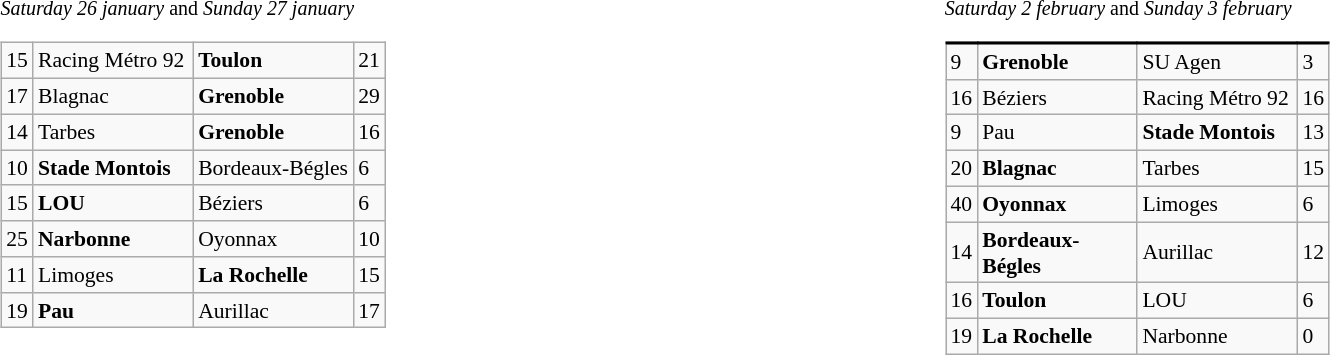<table width="100%" align="center" border="0" cellpadding="0" cellspacing="5">
<tr valign="top" align="left">
<td width="50%"><br><small><em>Saturday 26 january</em> and <em>Sunday 27 january</em></small><table class="wikitable gauche" cellpadding="0" cellspacing="0" style="font-size:90%;">
<tr>
<td>15</td>
<td width="100px">Racing Métro 92</td>
<td width="100px"><strong>Toulon</strong></td>
<td>21</td>
</tr>
<tr>
<td>17</td>
<td width="100px">Blagnac</td>
<td width="100px"><strong>Grenoble</strong></td>
<td>29</td>
</tr>
<tr>
<td>14</td>
<td width="100px">Tarbes</td>
<td width="100px"><strong>Grenoble</strong></td>
<td>16</td>
</tr>
<tr>
<td>10</td>
<td width="100px"><strong>Stade Montois</strong></td>
<td width="100px">Bordeaux-Bégles</td>
<td>6</td>
</tr>
<tr>
<td>15</td>
<td width="100px"><strong>LOU</strong></td>
<td width="100px">Béziers</td>
<td>6</td>
</tr>
<tr>
<td>25</td>
<td width="100px"><strong>Narbonne</strong></td>
<td width="100px">Oyonnax</td>
<td>10</td>
</tr>
<tr>
<td>11</td>
<td width="100px">Limoges</td>
<td width="100px"><strong>La Rochelle</strong></td>
<td>15</td>
</tr>
<tr>
<td>19</td>
<td width="100px"><strong>Pau</strong></td>
<td width="100px">Aurillac</td>
<td>17</td>
</tr>
</table>
</td>
<td width="50%"><br><small><em>Saturday 2 february</em> and <em>Sunday 3 february</em></small><table class="wikitable gauche" cellpadding="0" cellspacing="0" style="font-size:90%;">
<tr style="border-bottom:2px solid black;">
</tr>
<tr>
<td>9</td>
<td width="100px"><strong>Grenoble</strong></td>
<td width="100px">SU Agen</td>
<td>3</td>
</tr>
<tr>
<td>16</td>
<td width="100px">Béziers</td>
<td width="100px">Racing Métro 92</td>
<td>16</td>
</tr>
<tr>
<td>9</td>
<td width="100px">Pau</td>
<td width="100px"><strong>Stade Montois</strong></td>
<td>13</td>
</tr>
<tr>
<td>20</td>
<td width="100px"><strong>Blagnac</strong></td>
<td width="100px">Tarbes</td>
<td>15</td>
</tr>
<tr>
<td>40</td>
<td width="100px"><strong>Oyonnax</strong></td>
<td width="100px">Limoges</td>
<td>6</td>
</tr>
<tr>
<td>14</td>
<td width="100px"><strong>Bordeaux-Bégles</strong></td>
<td width="100px">Aurillac</td>
<td>12</td>
</tr>
<tr>
<td>16</td>
<td width="100px"><strong>Toulon</strong></td>
<td width="100px">LOU</td>
<td>6</td>
</tr>
<tr>
<td>19</td>
<td width="100px"><strong>La Rochelle</strong></td>
<td width="100px">Narbonne</td>
<td>0</td>
</tr>
</table>
</td>
</tr>
</table>
